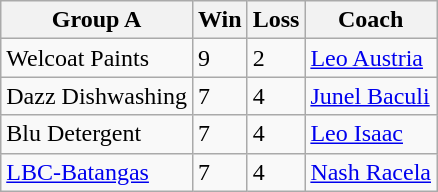<table class="wikitable">
<tr>
<th>Group A</th>
<th>Win</th>
<th>Loss</th>
<th>Coach</th>
</tr>
<tr>
<td>Welcoat Paints</td>
<td>9</td>
<td>2</td>
<td><a href='#'>Leo Austria</a></td>
</tr>
<tr>
<td>Dazz Dishwashing</td>
<td>7</td>
<td>4</td>
<td><a href='#'>Junel Baculi</a></td>
</tr>
<tr>
<td>Blu Detergent</td>
<td>7</td>
<td>4</td>
<td><a href='#'>Leo Isaac</a></td>
</tr>
<tr>
<td><a href='#'>LBC-Batangas</a></td>
<td>7</td>
<td>4</td>
<td><a href='#'>Nash Racela</a></td>
</tr>
</table>
